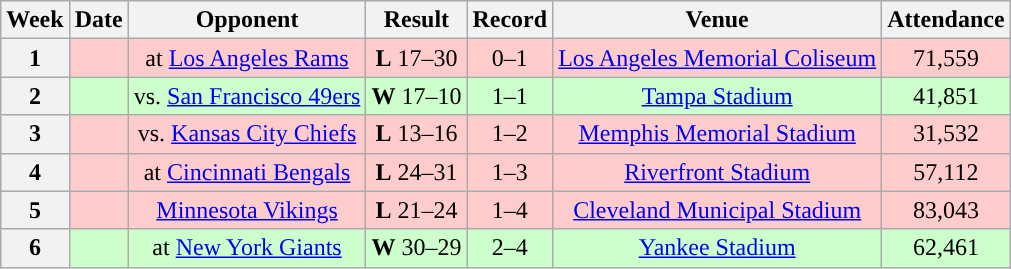<table class="wikitable" style="text-align:center">
<tr>
<th>Week</th>
<th>Date</th>
<th>Opponent</th>
<th>Result</th>
<th>Record</th>
<th>Venue</th>
<th>Attendance</th>
</tr>
<tr style="background:#fcc">
<th>1</th>
<td></td>
<td>at <a href='#'>Los Angeles Rams</a></td>
<td><strong>L</strong> 17–30</td>
<td>0–1</td>
<td><a href='#'>Los Angeles Memorial Coliseum</a></td>
<td>71,559</td>
</tr>
<tr style="background:#cfc">
<th>2</th>
<td></td>
<td>vs. <a href='#'>San Francisco 49ers</a></td>
<td><strong>W</strong> 17–10</td>
<td>1–1</td>
<td><a href='#'>Tampa Stadium</a></td>
<td>41,851</td>
</tr>
<tr style="background:#fcc">
<th>3</th>
<td></td>
<td>vs. <a href='#'>Kansas City Chiefs</a></td>
<td><strong>L</strong> 13–16</td>
<td>1–2</td>
<td><a href='#'>Memphis Memorial Stadium</a></td>
<td>31,532</td>
</tr>
<tr style="background:#fcc">
<th>4</th>
<td></td>
<td>at <a href='#'>Cincinnati Bengals</a></td>
<td><strong>L</strong> 24–31</td>
<td>1–3</td>
<td><a href='#'>Riverfront Stadium</a></td>
<td>57,112</td>
</tr>
<tr style="background:#fcc">
<th>5</th>
<td></td>
<td><a href='#'>Minnesota Vikings</a></td>
<td><strong>L</strong> 21–24</td>
<td>1–4</td>
<td><a href='#'>Cleveland Municipal Stadium</a></td>
<td>83,043</td>
</tr>
<tr style="background:#cfc">
<th>6</th>
<td></td>
<td>at <a href='#'>New York Giants</a></td>
<td><strong>W</strong> 30–29</td>
<td>2–4</td>
<td><a href='#'>Yankee Stadium</a></td>
<td>62,461</td>
</tr>
</table>
